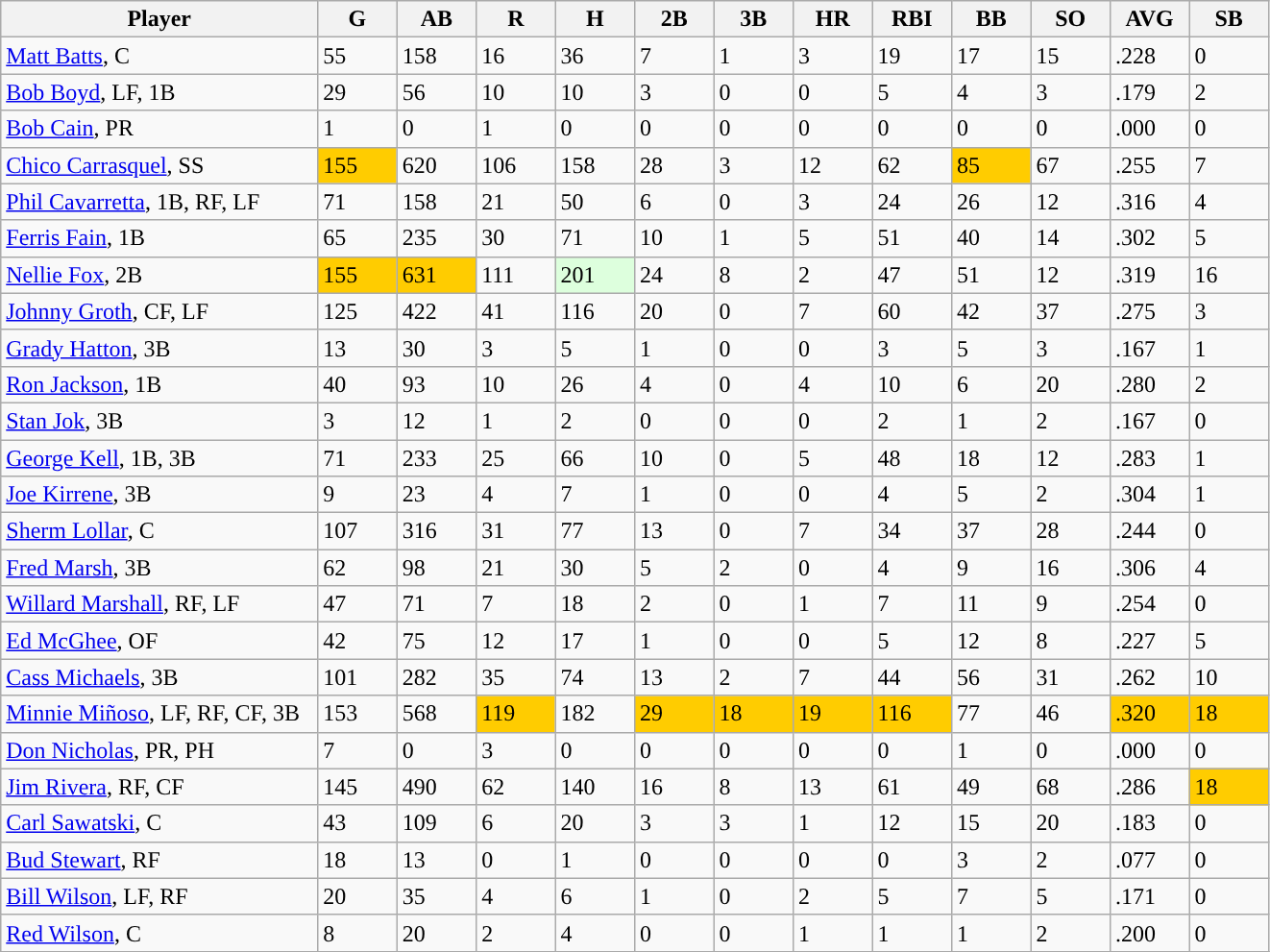<table class="wikitable sortable">
<tr>
<th width="24%">Player</th>
<th width="6%">G</th>
<th width="6%">AB</th>
<th width="6%">R</th>
<th width="6%">H</th>
<th width="6%">2B</th>
<th width="6%">3B</th>
<th width="6%">HR</th>
<th width="6%">RBI</th>
<th width="6%">BB</th>
<th width="6%">SO</th>
<th width="6%">AVG</th>
<th width="6%">SB</th>
</tr>
<tr>
<td><a href='#'>Matt Batts</a>, C</td>
<td>55</td>
<td>158</td>
<td>16</td>
<td>36</td>
<td>7</td>
<td>1</td>
<td>3</td>
<td>19</td>
<td>17</td>
<td>15</td>
<td>.228</td>
<td>0</td>
</tr>
<tr>
<td><a href='#'>Bob Boyd</a>, LF, 1B</td>
<td>29</td>
<td>56</td>
<td>10</td>
<td>10</td>
<td>3</td>
<td>0</td>
<td>0</td>
<td>5</td>
<td>4</td>
<td>3</td>
<td>.179</td>
<td>2</td>
</tr>
<tr>
<td><a href='#'>Bob Cain</a>, PR</td>
<td>1</td>
<td>0</td>
<td>1</td>
<td>0</td>
<td>0</td>
<td>0</td>
<td>0</td>
<td>0</td>
<td>0</td>
<td>0</td>
<td>.000</td>
<td>0</td>
</tr>
<tr>
<td><a href='#'>Chico Carrasquel</a>, SS</td>
<td style="background:#fc0;">155</td>
<td>620</td>
<td>106</td>
<td>158</td>
<td>28</td>
<td>3</td>
<td>12</td>
<td>62</td>
<td style="background:#fc0;">85</td>
<td>67</td>
<td>.255</td>
<td>7</td>
</tr>
<tr>
<td><a href='#'>Phil Cavarretta</a>, 1B, RF, LF</td>
<td>71</td>
<td>158</td>
<td>21</td>
<td>50</td>
<td>6</td>
<td>0</td>
<td>3</td>
<td>24</td>
<td>26</td>
<td>12</td>
<td>.316</td>
<td>4</td>
</tr>
<tr>
<td><a href='#'>Ferris Fain</a>, 1B</td>
<td>65</td>
<td>235</td>
<td>30</td>
<td>71</td>
<td>10</td>
<td>1</td>
<td>5</td>
<td>51</td>
<td>40</td>
<td>14</td>
<td>.302</td>
<td>5</td>
</tr>
<tr>
<td><a href='#'>Nellie Fox</a>, 2B</td>
<td style="background:#fc0;">155</td>
<td style="background:#fc0;">631</td>
<td>111</td>
<td style="background:#DDFFDD;">201</td>
<td>24</td>
<td>8</td>
<td>2</td>
<td>47</td>
<td>51</td>
<td>12</td>
<td>.319</td>
<td>16</td>
</tr>
<tr>
<td><a href='#'>Johnny Groth</a>, CF, LF</td>
<td>125</td>
<td>422</td>
<td>41</td>
<td>116</td>
<td>20</td>
<td>0</td>
<td>7</td>
<td>60</td>
<td>42</td>
<td>37</td>
<td>.275</td>
<td>3</td>
</tr>
<tr>
<td><a href='#'>Grady Hatton</a>, 3B</td>
<td>13</td>
<td>30</td>
<td>3</td>
<td>5</td>
<td>1</td>
<td>0</td>
<td>0</td>
<td>3</td>
<td>5</td>
<td>3</td>
<td>.167</td>
<td>1</td>
</tr>
<tr>
<td><a href='#'>Ron Jackson</a>, 1B</td>
<td>40</td>
<td>93</td>
<td>10</td>
<td>26</td>
<td>4</td>
<td>0</td>
<td>4</td>
<td>10</td>
<td>6</td>
<td>20</td>
<td>.280</td>
<td>2</td>
</tr>
<tr>
<td><a href='#'>Stan Jok</a>, 3B</td>
<td>3</td>
<td>12</td>
<td>1</td>
<td>2</td>
<td>0</td>
<td>0</td>
<td>0</td>
<td>2</td>
<td>1</td>
<td>2</td>
<td>.167</td>
<td>0</td>
</tr>
<tr>
<td><a href='#'>George Kell</a>, 1B, 3B</td>
<td>71</td>
<td>233</td>
<td>25</td>
<td>66</td>
<td>10</td>
<td>0</td>
<td>5</td>
<td>48</td>
<td>18</td>
<td>12</td>
<td>.283</td>
<td>1</td>
</tr>
<tr>
<td><a href='#'>Joe Kirrene</a>, 3B</td>
<td>9</td>
<td>23</td>
<td>4</td>
<td>7</td>
<td>1</td>
<td>0</td>
<td>0</td>
<td>4</td>
<td>5</td>
<td>2</td>
<td>.304</td>
<td>1</td>
</tr>
<tr>
<td><a href='#'>Sherm Lollar</a>, C</td>
<td>107</td>
<td>316</td>
<td>31</td>
<td>77</td>
<td>13</td>
<td>0</td>
<td>7</td>
<td>34</td>
<td>37</td>
<td>28</td>
<td>.244</td>
<td>0</td>
</tr>
<tr>
<td><a href='#'>Fred Marsh</a>, 3B</td>
<td>62</td>
<td>98</td>
<td>21</td>
<td>30</td>
<td>5</td>
<td>2</td>
<td>0</td>
<td>4</td>
<td>9</td>
<td>16</td>
<td>.306</td>
<td>4</td>
</tr>
<tr>
<td><a href='#'>Willard Marshall</a>, RF, LF</td>
<td>47</td>
<td>71</td>
<td>7</td>
<td>18</td>
<td>2</td>
<td>0</td>
<td>1</td>
<td>7</td>
<td>11</td>
<td>9</td>
<td>.254</td>
<td>0</td>
</tr>
<tr>
<td><a href='#'>Ed McGhee</a>, OF</td>
<td>42</td>
<td>75</td>
<td>12</td>
<td>17</td>
<td>1</td>
<td>0</td>
<td>0</td>
<td>5</td>
<td>12</td>
<td>8</td>
<td>.227</td>
<td>5</td>
</tr>
<tr>
<td><a href='#'>Cass Michaels</a>, 3B</td>
<td>101</td>
<td>282</td>
<td>35</td>
<td>74</td>
<td>13</td>
<td>2</td>
<td>7</td>
<td>44</td>
<td>56</td>
<td>31</td>
<td>.262</td>
<td>10</td>
</tr>
<tr>
<td><a href='#'>Minnie Miñoso</a>, LF, RF, CF, 3B</td>
<td>153</td>
<td>568</td>
<td style="background:#fc0;">119</td>
<td>182</td>
<td style="background:#fc0;">29</td>
<td style="background:#fc0;">18</td>
<td style="background:#fc0;">19</td>
<td style="background:#fc0;">116</td>
<td>77</td>
<td>46</td>
<td style="background:#fc0;">.320</td>
<td style="background:#fc0;">18</td>
</tr>
<tr>
<td><a href='#'>Don Nicholas</a>, PR, PH</td>
<td>7</td>
<td>0</td>
<td>3</td>
<td>0</td>
<td>0</td>
<td>0</td>
<td>0</td>
<td>0</td>
<td>1</td>
<td>0</td>
<td>.000</td>
<td>0</td>
</tr>
<tr>
<td><a href='#'>Jim Rivera</a>, RF, CF</td>
<td>145</td>
<td>490</td>
<td>62</td>
<td>140</td>
<td>16</td>
<td>8</td>
<td>13</td>
<td>61</td>
<td>49</td>
<td>68</td>
<td>.286</td>
<td style="background:#fc0;">18</td>
</tr>
<tr>
<td><a href='#'>Carl Sawatski</a>, C</td>
<td>43</td>
<td>109</td>
<td>6</td>
<td>20</td>
<td>3</td>
<td>3</td>
<td>1</td>
<td>12</td>
<td>15</td>
<td>20</td>
<td>.183</td>
<td>0</td>
</tr>
<tr>
<td><a href='#'>Bud Stewart</a>, RF</td>
<td>18</td>
<td>13</td>
<td>0</td>
<td>1</td>
<td>0</td>
<td>0</td>
<td>0</td>
<td>0</td>
<td>3</td>
<td>2</td>
<td>.077</td>
<td>0</td>
</tr>
<tr>
<td><a href='#'>Bill Wilson</a>, LF, RF</td>
<td>20</td>
<td>35</td>
<td>4</td>
<td>6</td>
<td>1</td>
<td>0</td>
<td>2</td>
<td>5</td>
<td>7</td>
<td>5</td>
<td>.171</td>
<td>0</td>
</tr>
<tr>
<td><a href='#'>Red Wilson</a>, C</td>
<td>8</td>
<td>20</td>
<td>2</td>
<td>4</td>
<td>0</td>
<td>0</td>
<td>1</td>
<td>1</td>
<td>1</td>
<td>2</td>
<td>.200</td>
<td>0</td>
</tr>
<tr>
</tr>
</table>
